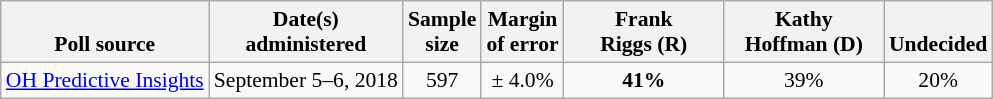<table class="wikitable" style="font-size:90%;text-align:center;">
<tr valign=bottom>
<th>Poll source</th>
<th>Date(s)<br>administered</th>
<th>Sample<br>size</th>
<th>Margin<br>of error</th>
<th style="width:100px;">Frank<br>Riggs (R)</th>
<th style="width:100px;">Kathy<br>Hoffman (D)</th>
<th>Undecided</th>
</tr>
<tr>
<td style="text-align:left;"><a href='#'>OH Predictive Insights</a></td>
<td align=center>September 5–6, 2018</td>
<td align=center>597</td>
<td align=center>± 4.0%</td>
<td><strong>41%</strong></td>
<td align=center>39%</td>
<td align=center>20%</td>
</tr>
</table>
